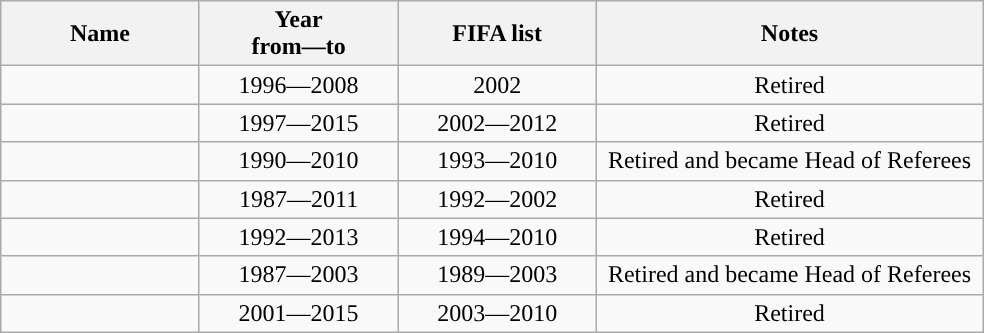<table class="wikitable sortable" border="1" style="text-align:center">
<tr>
<th style="width:125px">Name</th>
<th style="width:125px">Year<br>from—to</th>
<th style="width:125px">FIFA list</th>
<th style="width:250px">Notes</th>
</tr>
<tr>
<td></td>
<td>1996—2008</td>
<td>2002</td>
<td>Retired</td>
</tr>
<tr>
<td></td>
<td>1997—2015</td>
<td>2002—2012</td>
<td>Retired</td>
</tr>
<tr>
<td></td>
<td>1990—2010</td>
<td>1993—2010</td>
<td>Retired and became Head of Referees</td>
</tr>
<tr>
<td></td>
<td>1987—2011</td>
<td>1992—2002</td>
<td>Retired</td>
</tr>
<tr>
<td></td>
<td>1992—2013</td>
<td>1994—2010</td>
<td>Retired</td>
</tr>
<tr>
<td></td>
<td>1987—2003</td>
<td>1989—2003</td>
<td>Retired and became Head of Referees</td>
</tr>
<tr>
<td></td>
<td>2001—2015</td>
<td>2003—2010</td>
<td>Retired</td>
</tr>
</table>
